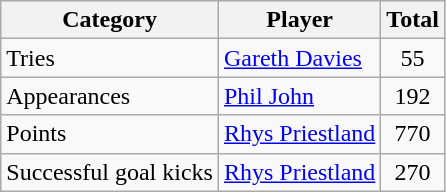<table class="wikitable">
<tr>
<th>Category</th>
<th>Player</th>
<th>Total</th>
</tr>
<tr>
<td>Tries</td>
<td><a href='#'>Gareth Davies</a></td>
<td align=center>55</td>
</tr>
<tr>
<td>Appearances</td>
<td><a href='#'>Phil John</a></td>
<td align=center>192</td>
</tr>
<tr>
<td>Points</td>
<td><a href='#'>Rhys Priestland</a></td>
<td align=center>770</td>
</tr>
<tr>
<td>Successful goal kicks</td>
<td><a href='#'>Rhys Priestland</a></td>
<td align=center>270</td>
</tr>
</table>
